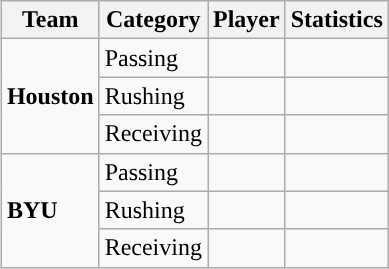<table class="wikitable" style="float: right;">
<tr>
<th>Team</th>
<th>Category</th>
<th>Player</th>
<th>Statistics</th>
</tr>
<tr>
<td rowspan=3><strong>Houston</strong></td>
<td>Passing</td>
<td></td>
<td></td>
</tr>
<tr>
<td>Rushing</td>
<td></td>
<td></td>
</tr>
<tr>
<td>Receiving</td>
<td></td>
<td></td>
</tr>
<tr>
<td rowspan=3><strong>BYU</strong></td>
<td>Passing</td>
<td></td>
<td></td>
</tr>
<tr>
<td>Rushing</td>
<td></td>
<td></td>
</tr>
<tr>
<td>Receiving</td>
<td></td>
<td></td>
</tr>
</table>
